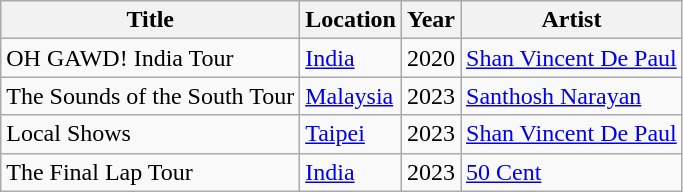<table class="wikitable">
<tr>
<th>Title</th>
<th>Location</th>
<th>Year</th>
<th>Artist</th>
</tr>
<tr>
<td>OH GAWD! India Tour</td>
<td><a href='#'>India</a></td>
<td>2020</td>
<td><a href='#'>Shan Vincent De Paul</a></td>
</tr>
<tr>
<td>The Sounds of the South Tour</td>
<td><a href='#'>Malaysia</a></td>
<td>2023</td>
<td><a href='#'>Santhosh Narayan</a></td>
</tr>
<tr>
<td>Local Shows</td>
<td><a href='#'>Taipei</a></td>
<td>2023</td>
<td><a href='#'>Shan Vincent De Paul</a></td>
</tr>
<tr>
<td>The Final Lap Tour</td>
<td><a href='#'>India</a></td>
<td>2023</td>
<td><a href='#'>50 Cent</a></td>
</tr>
</table>
